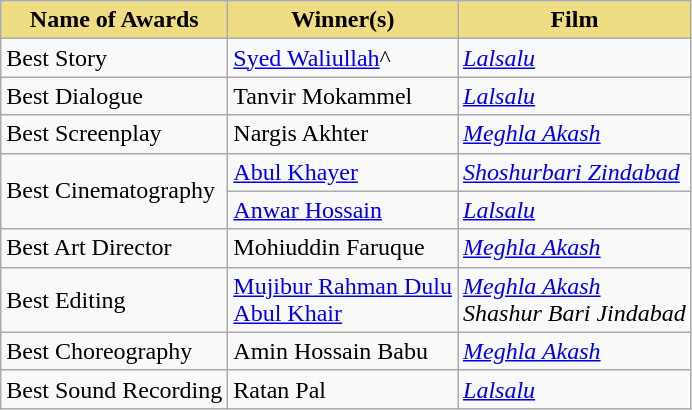<table class="wikitable sortable collapsible">
<tr>
<th style="background:#EEDD82;">Name of Awards</th>
<th style="background:#EEDD82;">Winner(s)</th>
<th style="background:#EEDD82;">Film</th>
</tr>
<tr>
<td>Best Story</td>
<td><a href='#'>Syed Waliullah</a>^</td>
<td><em><a href='#'>Lalsalu</a></em></td>
</tr>
<tr>
<td>Best Dialogue</td>
<td>Tanvir Mokammel</td>
<td><em><a href='#'>Lalsalu</a></em></td>
</tr>
<tr>
<td>Best Screenplay</td>
<td>Nargis Akhter</td>
<td><em><a href='#'>Meghla Akash</a></em></td>
</tr>
<tr>
<td rowspan="2">Best Cinematography</td>
<td><a href='#'>Abul Khayer</a></td>
<td><em><a href='#'>Shoshurbari Zindabad</a></em></td>
</tr>
<tr>
<td><a href='#'>Anwar Hossain</a></td>
<td><em><a href='#'>Lalsalu</a></em></td>
</tr>
<tr>
<td>Best Art Director</td>
<td>Mohiuddin Faruque</td>
<td><em><a href='#'>Meghla Akash</a></em></td>
</tr>
<tr>
<td>Best Editing</td>
<td><a href='#'>Mujibur Rahman Dulu</a><br><a href='#'>Abul Khair</a></td>
<td><em><a href='#'>Meghla Akash</a></em><br><em>Shashur Bari Jindabad</em></td>
</tr>
<tr>
<td>Best Choreography</td>
<td>Amin Hossain Babu</td>
<td><em><a href='#'>Meghla Akash</a></em></td>
</tr>
<tr>
<td>Best Sound Recording</td>
<td>Ratan Pal</td>
<td><em><a href='#'>Lalsalu</a></em></td>
</tr>
</table>
